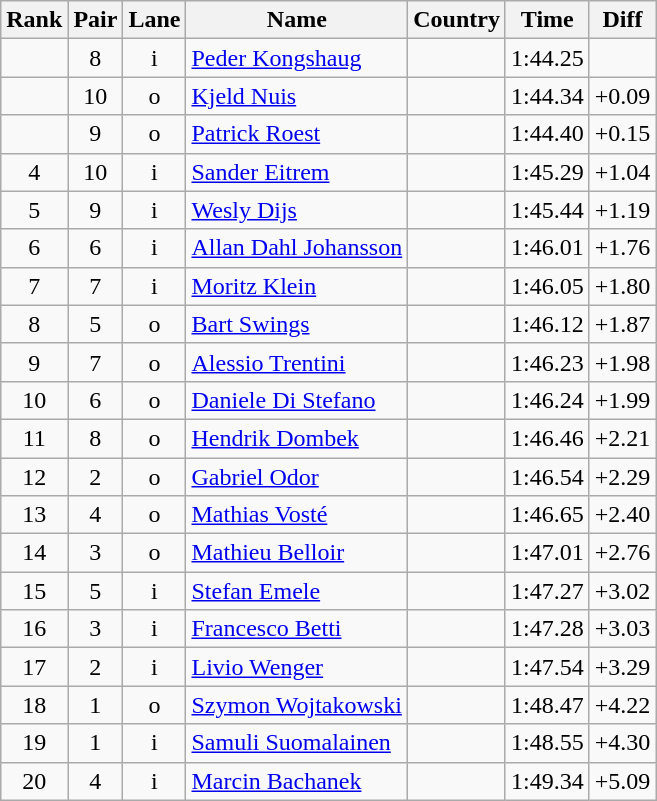<table class="wikitable sortable" style="text-align:center">
<tr>
<th>Rank</th>
<th>Pair</th>
<th>Lane</th>
<th>Name</th>
<th>Country</th>
<th>Time</th>
<th>Diff</th>
</tr>
<tr>
<td></td>
<td>8</td>
<td>i</td>
<td align=left><a href='#'>Peder Kongshaug</a></td>
<td align=left></td>
<td>1:44.25</td>
<td></td>
</tr>
<tr>
<td></td>
<td>10</td>
<td>o</td>
<td align=left><a href='#'>Kjeld Nuis</a></td>
<td align=left></td>
<td>1:44.34</td>
<td>+0.09</td>
</tr>
<tr>
<td></td>
<td>9</td>
<td>o</td>
<td align=left><a href='#'>Patrick Roest</a></td>
<td align=left></td>
<td>1:44.40</td>
<td>+0.15</td>
</tr>
<tr>
<td>4</td>
<td>10</td>
<td>i</td>
<td align=left><a href='#'>Sander Eitrem</a></td>
<td align=left></td>
<td>1:45.29</td>
<td>+1.04</td>
</tr>
<tr>
<td>5</td>
<td>9</td>
<td>i</td>
<td align=left><a href='#'>Wesly Dijs</a></td>
<td align=left></td>
<td>1:45.44</td>
<td>+1.19</td>
</tr>
<tr>
<td>6</td>
<td>6</td>
<td>i</td>
<td align=left><a href='#'>Allan Dahl Johansson</a></td>
<td align=left></td>
<td>1:46.01</td>
<td>+1.76</td>
</tr>
<tr>
<td>7</td>
<td>7</td>
<td>i</td>
<td align=left><a href='#'>Moritz Klein</a></td>
<td align=left></td>
<td>1:46.05</td>
<td>+1.80</td>
</tr>
<tr>
<td>8</td>
<td>5</td>
<td>o</td>
<td align=left><a href='#'>Bart Swings</a></td>
<td align=left></td>
<td>1:46.12</td>
<td>+1.87</td>
</tr>
<tr>
<td>9</td>
<td>7</td>
<td>o</td>
<td align=left><a href='#'>Alessio Trentini</a></td>
<td align=left></td>
<td>1:46.23</td>
<td>+1.98</td>
</tr>
<tr>
<td>10</td>
<td>6</td>
<td>o</td>
<td align=left><a href='#'>Daniele Di Stefano</a></td>
<td align=left></td>
<td>1:46.24</td>
<td>+1.99</td>
</tr>
<tr>
<td>11</td>
<td>8</td>
<td>o</td>
<td align=left><a href='#'>Hendrik Dombek</a></td>
<td align=left></td>
<td>1:46.46</td>
<td>+2.21</td>
</tr>
<tr>
<td>12</td>
<td>2</td>
<td>o</td>
<td align=left><a href='#'>Gabriel Odor</a></td>
<td align=left></td>
<td>1:46.54</td>
<td>+2.29</td>
</tr>
<tr>
<td>13</td>
<td>4</td>
<td>o</td>
<td align=left><a href='#'>Mathias Vosté</a></td>
<td align=left></td>
<td>1:46.65</td>
<td>+2.40</td>
</tr>
<tr>
<td>14</td>
<td>3</td>
<td>o</td>
<td align=left><a href='#'>Mathieu Belloir</a></td>
<td align=left></td>
<td>1:47.01</td>
<td>+2.76</td>
</tr>
<tr>
<td>15</td>
<td>5</td>
<td>i</td>
<td align=left><a href='#'>Stefan Emele</a></td>
<td align=left></td>
<td>1:47.27</td>
<td>+3.02</td>
</tr>
<tr>
<td>16</td>
<td>3</td>
<td>i</td>
<td align=left><a href='#'>Francesco Betti</a></td>
<td align=left></td>
<td>1:47.28</td>
<td>+3.03</td>
</tr>
<tr>
<td>17</td>
<td>2</td>
<td>i</td>
<td align=left><a href='#'>Livio Wenger</a></td>
<td align=left></td>
<td>1:47.54</td>
<td>+3.29</td>
</tr>
<tr>
<td>18</td>
<td>1</td>
<td>o</td>
<td align=left><a href='#'>Szymon Wojtakowski</a></td>
<td align=left></td>
<td>1:48.47</td>
<td>+4.22</td>
</tr>
<tr>
<td>19</td>
<td>1</td>
<td>i</td>
<td align=left><a href='#'>Samuli Suomalainen</a></td>
<td align=left></td>
<td>1:48.55</td>
<td>+4.30</td>
</tr>
<tr>
<td>20</td>
<td>4</td>
<td>i</td>
<td align=left><a href='#'>Marcin Bachanek</a></td>
<td align=left></td>
<td>1:49.34</td>
<td>+5.09</td>
</tr>
</table>
